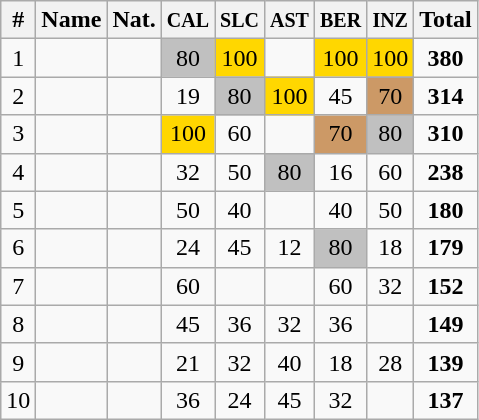<table class="wikitable sortable" style="text-align:center;">
<tr>
<th>#</th>
<th>Name</th>
<th>Nat.</th>
<th><small>CAL</small></th>
<th><small>SLC</small></th>
<th><small>AST</small></th>
<th><small>BER</small></th>
<th><small>INZ</small></th>
<th>Total</th>
</tr>
<tr>
<td>1</td>
<td align=left></td>
<td></td>
<td bgcolor=silver>80</td>
<td bgcolor=gold>100</td>
<td></td>
<td bgcolor=gold>100</td>
<td bgcolor=gold>100</td>
<td><strong>380</strong></td>
</tr>
<tr>
<td>2</td>
<td align=left></td>
<td></td>
<td>19</td>
<td bgcolor=silver>80</td>
<td bgcolor=gold>100</td>
<td>45</td>
<td bgcolor=cc9966>70</td>
<td><strong>314</strong></td>
</tr>
<tr>
<td>3</td>
<td align=left></td>
<td></td>
<td bgcolor=gold>100</td>
<td>60</td>
<td></td>
<td bgcolor=cc9966>70</td>
<td bgcolor=silver>80</td>
<td><strong>310</strong></td>
</tr>
<tr>
<td>4</td>
<td align=left></td>
<td></td>
<td>32</td>
<td>50</td>
<td bgcolor=silver>80</td>
<td>16</td>
<td>60</td>
<td><strong>238</strong></td>
</tr>
<tr>
<td>5</td>
<td align=left></td>
<td></td>
<td>50</td>
<td>40</td>
<td></td>
<td>40</td>
<td>50</td>
<td><strong>180</strong></td>
</tr>
<tr>
<td>6</td>
<td align=left></td>
<td></td>
<td>24</td>
<td>45</td>
<td>12</td>
<td bgcolor=silver>80</td>
<td>18</td>
<td><strong>179</strong></td>
</tr>
<tr>
<td>7</td>
<td align=left></td>
<td></td>
<td>60</td>
<td></td>
<td></td>
<td>60</td>
<td>32</td>
<td><strong>152</strong></td>
</tr>
<tr>
<td>8</td>
<td align=left></td>
<td></td>
<td>45</td>
<td>36</td>
<td>32</td>
<td>36</td>
<td></td>
<td><strong>149</strong></td>
</tr>
<tr>
<td>9</td>
<td align=left></td>
<td></td>
<td>21</td>
<td>32</td>
<td>40</td>
<td>18</td>
<td>28</td>
<td><strong>139</strong></td>
</tr>
<tr>
<td>10</td>
<td align=left></td>
<td></td>
<td>36</td>
<td>24</td>
<td>45</td>
<td>32</td>
<td></td>
<td><strong>137</strong></td>
</tr>
</table>
